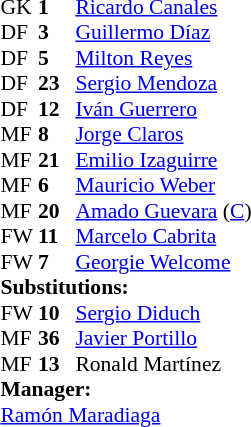<table cellspacing="0" cellpadding="0" style="font-size:90%; margin:auto;">
<tr>
<td colspan=4></td>
</tr>
<tr>
<th width="25"></th>
<th width="25"></th>
</tr>
<tr>
<td>GK</td>
<td><strong>1</strong></td>
<td> <a href='#'>Ricardo Canales</a></td>
</tr>
<tr>
<td>DF</td>
<td><strong>3</strong></td>
<td> <a href='#'>Guillermo Díaz</a></td>
</tr>
<tr>
<td>DF</td>
<td><strong>5</strong></td>
<td> <a href='#'>Milton Reyes</a></td>
</tr>
<tr>
<td>DF</td>
<td><strong>23</strong></td>
<td> <a href='#'>Sergio Mendoza</a></td>
</tr>
<tr>
<td>DF</td>
<td><strong>12</strong></td>
<td> <a href='#'>Iván Guerrero</a></td>
</tr>
<tr>
<td>MF</td>
<td><strong>8</strong></td>
<td> <a href='#'>Jorge Claros</a></td>
</tr>
<tr>
<td>MF</td>
<td><strong>21</strong></td>
<td> <a href='#'>Emilio Izaguirre</a></td>
<td></td>
<td></td>
</tr>
<tr>
<td>MF</td>
<td><strong>6</strong></td>
<td> <a href='#'>Mauricio Weber</a></td>
<td></td>
<td></td>
</tr>
<tr>
<td>MF</td>
<td><strong>20</strong></td>
<td> <a href='#'>Amado Guevara</a> (<a href='#'>C</a>)</td>
<td></td>
<td></td>
</tr>
<tr>
<td>FW</td>
<td><strong>11</strong></td>
<td> <a href='#'>Marcelo Cabrita</a></td>
<td></td>
<td></td>
</tr>
<tr>
<td>FW</td>
<td><strong>7</strong></td>
<td> <a href='#'>Georgie Welcome</a></td>
<td></td>
<td></td>
</tr>
<tr>
<td colspan=3><strong>Substitutions:</strong></td>
</tr>
<tr>
<td>FW</td>
<td><strong>10</strong></td>
<td> <a href='#'>Sergio Diduch</a></td>
<td></td>
<td></td>
</tr>
<tr>
<td>MF</td>
<td><strong>36</strong></td>
<td> <a href='#'>Javier Portillo</a></td>
<td></td>
<td></td>
</tr>
<tr>
<td>MF</td>
<td><strong>13</strong></td>
<td> Ronald Martínez</td>
<td></td>
<td></td>
</tr>
<tr>
<td colspan=3><strong>Manager:</strong></td>
</tr>
<tr>
<td colspan=3> <a href='#'>Ramón Maradiaga</a></td>
</tr>
</table>
